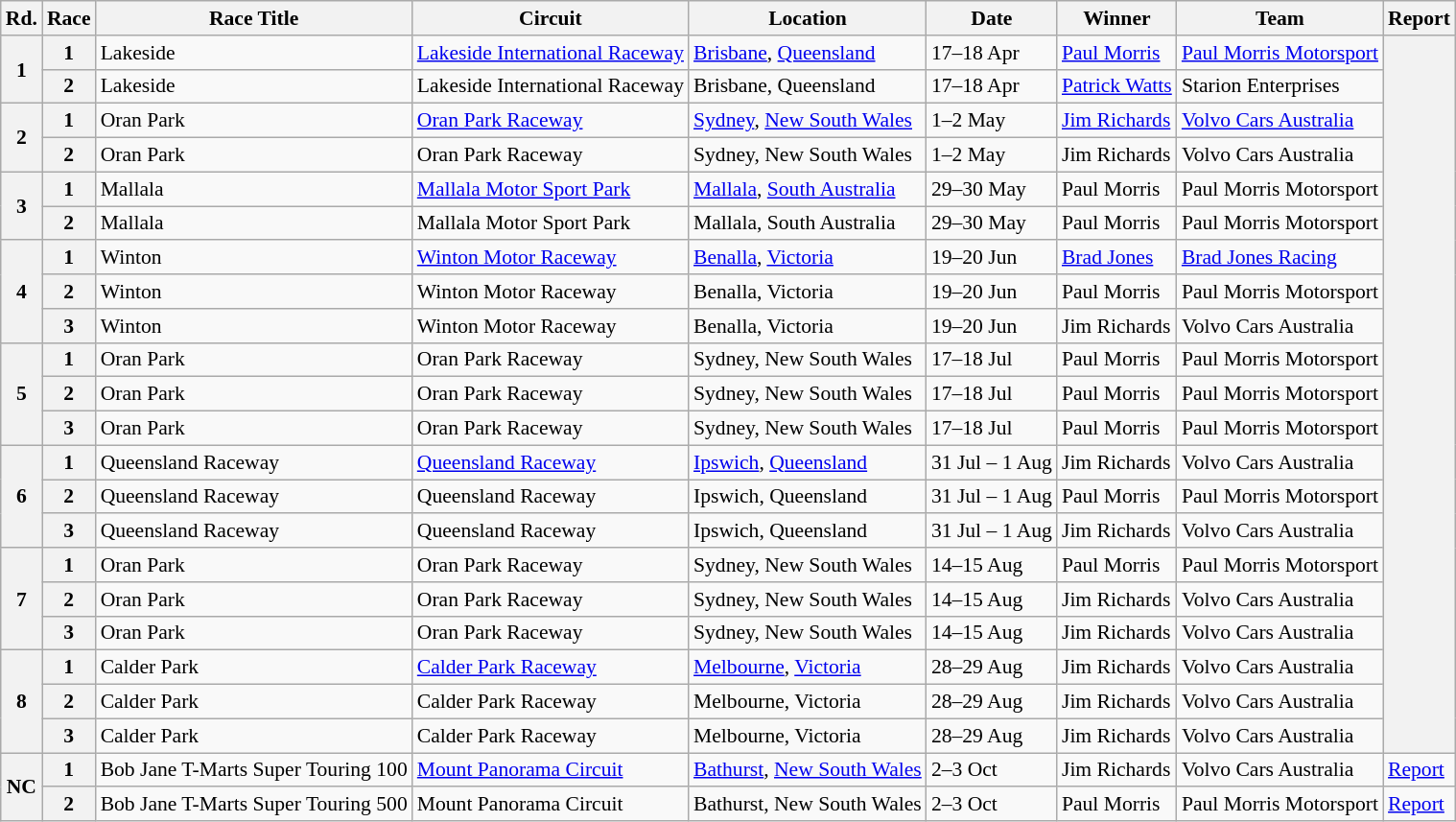<table class="wikitable" style="font-size: 90%">
<tr>
<th>Rd.</th>
<th>Race</th>
<th>Race Title</th>
<th>Circuit</th>
<th>Location</th>
<th>Date</th>
<th>Winner</th>
<th>Team</th>
<th>Report</th>
</tr>
<tr>
<th rowspan=2>1</th>
<th>1</th>
<td> Lakeside</td>
<td><a href='#'>Lakeside International Raceway</a></td>
<td><a href='#'>Brisbane</a>, <a href='#'>Queensland</a></td>
<td>17–18 Apr</td>
<td><a href='#'>Paul Morris</a></td>
<td><a href='#'>Paul Morris Motorsport</a></td>
<th rowspan=21></th>
</tr>
<tr>
<th>2</th>
<td> Lakeside</td>
<td>Lakeside International Raceway</td>
<td>Brisbane, Queensland</td>
<td>17–18 Apr</td>
<td><a href='#'>Patrick Watts</a></td>
<td>Starion Enterprises</td>
</tr>
<tr>
<th rowspan=2>2</th>
<th>1</th>
<td> Oran Park</td>
<td><a href='#'>Oran Park Raceway</a></td>
<td><a href='#'>Sydney</a>, <a href='#'>New South Wales</a></td>
<td>1–2 May</td>
<td><a href='#'>Jim Richards</a></td>
<td><a href='#'>Volvo Cars Australia</a></td>
</tr>
<tr>
<th>2</th>
<td> Oran Park</td>
<td>Oran Park Raceway</td>
<td>Sydney, New South Wales</td>
<td>1–2 May</td>
<td>Jim Richards</td>
<td>Volvo Cars Australia</td>
</tr>
<tr>
<th rowspan=2>3</th>
<th>1</th>
<td> Mallala</td>
<td><a href='#'>Mallala Motor Sport Park</a></td>
<td><a href='#'>Mallala</a>, <a href='#'>South Australia</a></td>
<td>29–30 May</td>
<td>Paul Morris</td>
<td>Paul Morris Motorsport</td>
</tr>
<tr>
<th>2</th>
<td> Mallala</td>
<td>Mallala Motor Sport Park</td>
<td>Mallala, South Australia</td>
<td>29–30 May</td>
<td>Paul Morris</td>
<td>Paul Morris Motorsport</td>
</tr>
<tr>
<th rowspan=3>4</th>
<th>1</th>
<td> Winton</td>
<td><a href='#'>Winton Motor Raceway</a></td>
<td><a href='#'>Benalla</a>, <a href='#'>Victoria</a></td>
<td>19–20 Jun</td>
<td><a href='#'>Brad Jones</a></td>
<td><a href='#'>Brad Jones Racing</a></td>
</tr>
<tr>
<th>2</th>
<td> Winton</td>
<td>Winton Motor Raceway</td>
<td>Benalla, Victoria</td>
<td>19–20 Jun</td>
<td>Paul Morris</td>
<td>Paul Morris Motorsport</td>
</tr>
<tr>
<th>3</th>
<td> Winton</td>
<td>Winton Motor Raceway</td>
<td>Benalla, Victoria</td>
<td>19–20 Jun</td>
<td>Jim Richards</td>
<td>Volvo Cars Australia</td>
</tr>
<tr>
<th rowspan=3>5</th>
<th>1</th>
<td> Oran Park</td>
<td>Oran Park Raceway</td>
<td>Sydney, New South Wales</td>
<td>17–18 Jul</td>
<td>Paul Morris</td>
<td>Paul Morris Motorsport</td>
</tr>
<tr>
<th>2</th>
<td> Oran Park</td>
<td>Oran Park Raceway</td>
<td>Sydney, New South Wales</td>
<td>17–18 Jul</td>
<td>Paul Morris</td>
<td>Paul Morris Motorsport</td>
</tr>
<tr>
<th>3</th>
<td> Oran Park</td>
<td>Oran Park Raceway</td>
<td>Sydney, New South Wales</td>
<td>17–18 Jul</td>
<td>Paul Morris</td>
<td>Paul Morris Motorsport</td>
</tr>
<tr>
<th rowspan=3>6</th>
<th>1</th>
<td> Queensland Raceway</td>
<td><a href='#'>Queensland Raceway</a></td>
<td><a href='#'>Ipswich</a>, <a href='#'>Queensland</a></td>
<td>31 Jul – 1 Aug</td>
<td>Jim Richards</td>
<td>Volvo Cars Australia</td>
</tr>
<tr>
<th>2</th>
<td> Queensland Raceway</td>
<td>Queensland Raceway</td>
<td>Ipswich, Queensland</td>
<td>31 Jul – 1 Aug</td>
<td>Paul Morris</td>
<td>Paul Morris Motorsport</td>
</tr>
<tr>
<th>3</th>
<td> Queensland Raceway</td>
<td>Queensland Raceway</td>
<td>Ipswich, Queensland</td>
<td>31 Jul – 1 Aug</td>
<td>Jim Richards</td>
<td>Volvo Cars Australia</td>
</tr>
<tr>
<th rowspan=3>7</th>
<th>1</th>
<td> Oran Park</td>
<td>Oran Park Raceway</td>
<td>Sydney, New South Wales</td>
<td>14–15 Aug</td>
<td>Paul Morris</td>
<td>Paul Morris Motorsport</td>
</tr>
<tr>
<th>2</th>
<td> Oran Park</td>
<td>Oran Park Raceway</td>
<td>Sydney, New South Wales</td>
<td>14–15 Aug</td>
<td>Jim Richards</td>
<td>Volvo Cars Australia</td>
</tr>
<tr>
<th>3</th>
<td> Oran Park</td>
<td>Oran Park Raceway</td>
<td>Sydney, New South Wales</td>
<td>14–15 Aug</td>
<td>Jim Richards</td>
<td>Volvo Cars Australia</td>
</tr>
<tr>
<th rowspan=3>8</th>
<th>1</th>
<td> Calder Park</td>
<td><a href='#'>Calder Park Raceway</a></td>
<td><a href='#'>Melbourne</a>, <a href='#'>Victoria</a></td>
<td>28–29 Aug</td>
<td>Jim Richards</td>
<td>Volvo Cars Australia</td>
</tr>
<tr>
<th>2</th>
<td> Calder Park</td>
<td>Calder Park Raceway</td>
<td>Melbourne, Victoria</td>
<td>28–29 Aug</td>
<td>Jim Richards</td>
<td>Volvo Cars Australia</td>
</tr>
<tr>
<th>3</th>
<td> Calder Park</td>
<td>Calder Park Raceway</td>
<td>Melbourne, Victoria</td>
<td>28–29 Aug</td>
<td>Jim Richards</td>
<td>Volvo Cars Australia</td>
</tr>
<tr>
<th rowspan=2>NC</th>
<th>1</th>
<td> Bob Jane T-Marts Super Touring 100</td>
<td><a href='#'>Mount Panorama Circuit</a></td>
<td><a href='#'>Bathurst</a>, <a href='#'>New South Wales</a></td>
<td>2–3 Oct</td>
<td>Jim Richards</td>
<td>Volvo Cars Australia</td>
<td><a href='#'>Report</a></td>
</tr>
<tr>
<th>2</th>
<td> Bob Jane T-Marts Super Touring 500</td>
<td>Mount Panorama Circuit</td>
<td>Bathurst, New South Wales</td>
<td>2–3 Oct</td>
<td>Paul Morris</td>
<td>Paul Morris Motorsport</td>
<td><a href='#'>Report</a></td>
</tr>
</table>
